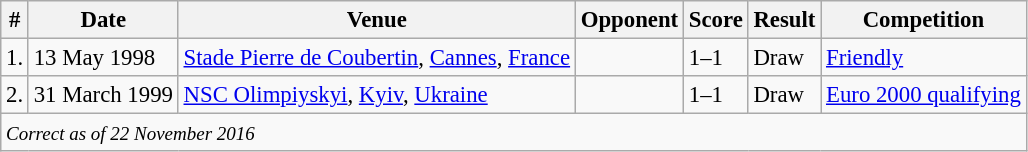<table class="wikitable" style="font-size:95%;">
<tr>
<th>#</th>
<th>Date</th>
<th>Venue</th>
<th>Opponent</th>
<th>Score</th>
<th>Result</th>
<th>Competition</th>
</tr>
<tr>
<td>1.</td>
<td>13 May 1998</td>
<td><a href='#'>Stade Pierre de Coubertin</a>, <a href='#'>Cannes</a>, <a href='#'>France</a></td>
<td></td>
<td>1–1</td>
<td>Draw</td>
<td><a href='#'>Friendly</a></td>
</tr>
<tr>
<td>2.</td>
<td>31 March 1999</td>
<td><a href='#'>NSC Olimpiyskyi</a>, <a href='#'>Kyiv</a>, <a href='#'>Ukraine</a></td>
<td></td>
<td>1–1</td>
<td>Draw</td>
<td><a href='#'>Euro 2000 qualifying</a></td>
</tr>
<tr>
<td colspan="12"><small><em>Correct as of 22 November 2016</em></small></td>
</tr>
</table>
